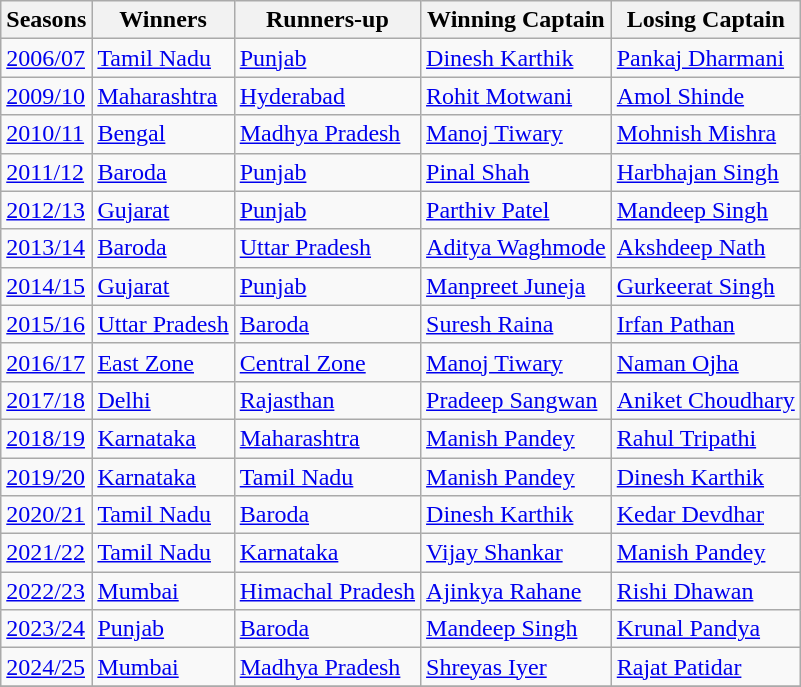<table class="wikitable">
<tr>
<th>Seasons</th>
<th>Winners</th>
<th>Runners-up</th>
<th>Winning Captain</th>
<th>Losing Captain</th>
</tr>
<tr>
<td><a href='#'>2006/07</a></td>
<td><a href='#'>Tamil Nadu</a></td>
<td><a href='#'>Punjab</a></td>
<td><a href='#'>Dinesh Karthik</a></td>
<td><a href='#'>Pankaj Dharmani</a></td>
</tr>
<tr>
<td><a href='#'>2009/10</a></td>
<td><a href='#'>Maharashtra</a></td>
<td><a href='#'>Hyderabad</a></td>
<td><a href='#'>Rohit Motwani</a></td>
<td><a href='#'>Amol Shinde</a></td>
</tr>
<tr>
<td><a href='#'>2010/11</a></td>
<td><a href='#'>Bengal</a></td>
<td><a href='#'>Madhya Pradesh</a></td>
<td><a href='#'>Manoj Tiwary</a></td>
<td><a href='#'>Mohnish Mishra</a></td>
</tr>
<tr>
<td><a href='#'>2011/12</a></td>
<td><a href='#'>Baroda</a></td>
<td><a href='#'>Punjab</a></td>
<td><a href='#'>Pinal Shah</a></td>
<td><a href='#'>Harbhajan Singh</a></td>
</tr>
<tr>
<td><a href='#'>2012/13</a></td>
<td><a href='#'>Gujarat</a></td>
<td><a href='#'>Punjab</a></td>
<td><a href='#'>Parthiv Patel</a></td>
<td><a href='#'>Mandeep Singh</a></td>
</tr>
<tr>
<td><a href='#'>2013/14</a></td>
<td><a href='#'>Baroda</a></td>
<td><a href='#'>Uttar Pradesh</a></td>
<td><a href='#'>Aditya Waghmode</a></td>
<td><a href='#'>Akshdeep Nath</a></td>
</tr>
<tr>
<td><a href='#'>2014/15</a></td>
<td><a href='#'>Gujarat</a></td>
<td><a href='#'>Punjab</a></td>
<td><a href='#'>Manpreet Juneja</a></td>
<td><a href='#'>Gurkeerat Singh</a></td>
</tr>
<tr>
<td><a href='#'>2015/16</a></td>
<td><a href='#'>Uttar Pradesh</a></td>
<td><a href='#'>Baroda</a></td>
<td><a href='#'>Suresh Raina</a></td>
<td><a href='#'>Irfan Pathan</a></td>
</tr>
<tr>
<td><a href='#'>2016/17</a></td>
<td><a href='#'>East Zone</a></td>
<td><a href='#'>Central Zone</a></td>
<td><a href='#'>Manoj Tiwary</a></td>
<td><a href='#'>Naman Ojha</a></td>
</tr>
<tr>
<td><a href='#'>2017/18</a></td>
<td><a href='#'>Delhi</a></td>
<td><a href='#'>Rajasthan</a></td>
<td><a href='#'>Pradeep Sangwan</a></td>
<td><a href='#'>Aniket Choudhary</a></td>
</tr>
<tr>
<td><a href='#'>2018/19</a></td>
<td><a href='#'>Karnataka</a></td>
<td><a href='#'>Maharashtra</a></td>
<td><a href='#'>Manish Pandey</a></td>
<td><a href='#'>Rahul Tripathi</a></td>
</tr>
<tr>
<td><a href='#'>2019/20</a></td>
<td><a href='#'>Karnataka</a></td>
<td><a href='#'>Tamil Nadu</a></td>
<td><a href='#'>Manish Pandey</a></td>
<td><a href='#'>Dinesh Karthik</a></td>
</tr>
<tr>
<td><a href='#'>2020/21</a></td>
<td><a href='#'>Tamil Nadu</a></td>
<td><a href='#'>Baroda</a></td>
<td><a href='#'>Dinesh Karthik</a></td>
<td><a href='#'>Kedar Devdhar</a></td>
</tr>
<tr>
<td><a href='#'>2021/22</a></td>
<td><a href='#'>Tamil Nadu</a></td>
<td><a href='#'>Karnataka</a></td>
<td><a href='#'>Vijay Shankar</a></td>
<td><a href='#'>Manish Pandey</a></td>
</tr>
<tr>
<td><a href='#'>2022/23</a></td>
<td><a href='#'>Mumbai</a></td>
<td><a href='#'>Himachal Pradesh</a></td>
<td><a href='#'>Ajinkya Rahane</a></td>
<td><a href='#'>Rishi Dhawan</a></td>
</tr>
<tr>
<td><a href='#'>2023/24</a></td>
<td><a href='#'>Punjab</a></td>
<td><a href='#'>Baroda</a></td>
<td><a href='#'>Mandeep Singh</a></td>
<td><a href='#'>Krunal Pandya</a></td>
</tr>
<tr>
<td><a href='#'>2024/25</a></td>
<td><a href='#'>Mumbai</a></td>
<td><a href='#'>Madhya Pradesh</a></td>
<td><a href='#'>Shreyas Iyer</a></td>
<td><a href='#'>Rajat Patidar</a></td>
</tr>
<tr>
</tr>
</table>
